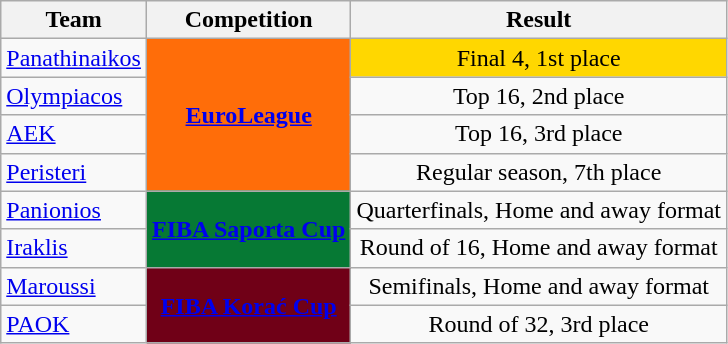<table class="wikitable sortable">
<tr>
<th>Team</th>
<th>Competition</th>
<th>Result</th>
</tr>
<tr>
<td><a href='#'>Panathinaikos</a></td>
<td rowspan="4" style="background:#ff6d09;color:#ffffff;text-align:center"><strong><a href='#'><span>EuroLeague</span></a></strong></td>
<td style="background:#FFD700;text-align:center">Final 4, 1st place</td>
</tr>
<tr>
<td><a href='#'>Olympiacos</a></td>
<td style="text-align:center">Top 16, 2nd place</td>
</tr>
<tr>
<td><a href='#'>AEK</a></td>
<td style="text-align:center">Top 16, 3rd place</td>
</tr>
<tr>
<td><a href='#'>Peristeri</a></td>
<td style="text-align:center">Regular season, 7th place</td>
</tr>
<tr>
<td><a href='#'>Panionios</a></td>
<td rowspan="2" style="background:#067934;color:white;text-align:center"><strong><a href='#'><span>FIBA Saporta Cup</span></a></strong></td>
<td style="text-align:center">Quarterfinals, Home and away format</td>
</tr>
<tr>
<td><a href='#'>Iraklis</a></td>
<td style="text-align:center">Round of 16, Home and away format</td>
</tr>
<tr>
<td><a href='#'>Maroussi</a></td>
<td rowspan="2" style="background:#700017;color:white;text-align:center"><strong><a href='#'><span>FIBA Korać Cup</span></a></strong></td>
<td style="text-align:center">Semifinals, Home and away format</td>
</tr>
<tr>
<td><a href='#'>PAOK</a></td>
<td style="text-align:center">Round of 32, 3rd place</td>
</tr>
</table>
